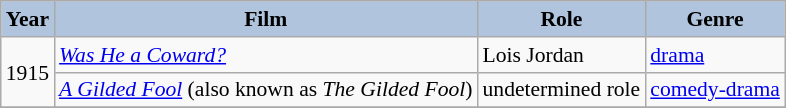<table class="wikitable" style="font-size:90%;">
<tr>
<th style="background:#B0C4DE;">Year</th>
<th style="background:#B0C4DE;">Film</th>
<th style="background:#B0C4DE;">Role</th>
<th style="background:#B0C4DE;">Genre</th>
</tr>
<tr>
<td rowspan="2">1915</td>
<td><em><a href='#'>Was He a Coward?</a></em></td>
<td>Lois Jordan</td>
<td><a href='#'>drama</a></td>
</tr>
<tr>
<td><em><a href='#'>A Gilded Fool</a></em> (also known as <em>The Gilded Fool</em>)</td>
<td>undetermined role</td>
<td><a href='#'>comedy-drama</a></td>
</tr>
<tr>
</tr>
</table>
